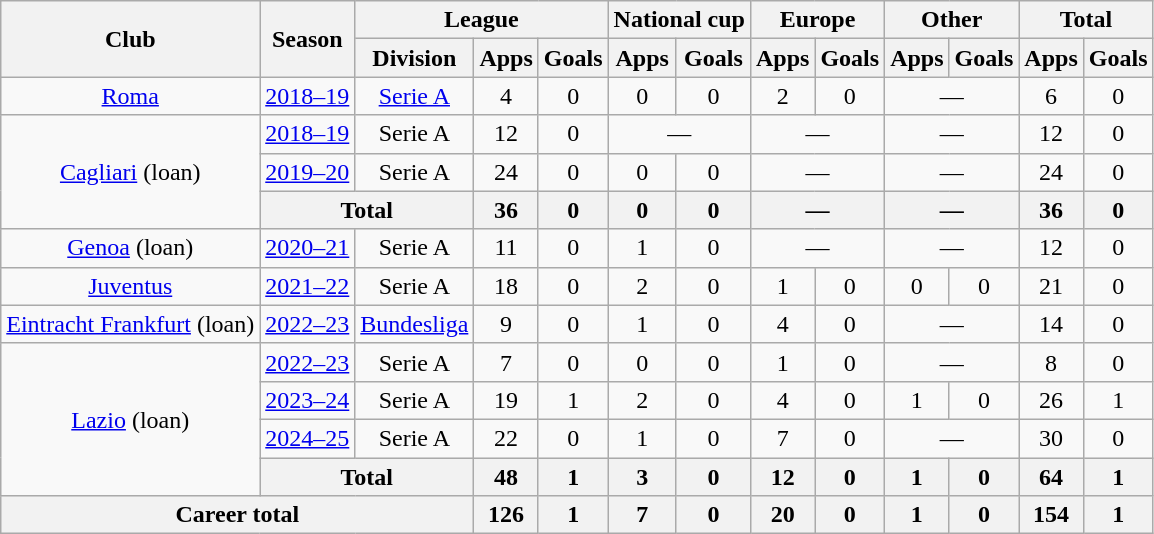<table class="wikitable" style="text-align:center">
<tr>
<th rowspan="2">Club</th>
<th rowspan="2">Season</th>
<th colspan="3">League</th>
<th colspan="2">National cup</th>
<th colspan="2">Europe</th>
<th colspan="2">Other</th>
<th colspan="2">Total</th>
</tr>
<tr>
<th>Division</th>
<th>Apps</th>
<th>Goals</th>
<th>Apps</th>
<th>Goals</th>
<th>Apps</th>
<th>Goals</th>
<th>Apps</th>
<th>Goals</th>
<th>Apps</th>
<th>Goals</th>
</tr>
<tr>
<td><a href='#'>Roma</a></td>
<td><a href='#'>2018–19</a></td>
<td><a href='#'>Serie A</a></td>
<td>4</td>
<td>0</td>
<td>0</td>
<td>0</td>
<td>2</td>
<td>0</td>
<td colspan="2">—</td>
<td>6</td>
<td>0</td>
</tr>
<tr>
<td rowspan="3"><a href='#'>Cagliari</a> (loan)</td>
<td><a href='#'>2018–19</a></td>
<td>Serie A</td>
<td>12</td>
<td>0</td>
<td colspan="2">—</td>
<td colspan="2">—</td>
<td colspan="2">—</td>
<td>12</td>
<td>0</td>
</tr>
<tr>
<td><a href='#'>2019–20</a></td>
<td>Serie A</td>
<td>24</td>
<td>0</td>
<td>0</td>
<td>0</td>
<td colspan="2">—</td>
<td colspan="2">—</td>
<td>24</td>
<td>0</td>
</tr>
<tr>
<th colspan="2">Total</th>
<th>36</th>
<th>0</th>
<th>0</th>
<th>0</th>
<th colspan="2">—</th>
<th colspan="2">—</th>
<th>36</th>
<th>0</th>
</tr>
<tr>
<td><a href='#'>Genoa</a> (loan)</td>
<td><a href='#'>2020–21</a></td>
<td>Serie A</td>
<td>11</td>
<td>0</td>
<td>1</td>
<td>0</td>
<td colspan="2">—</td>
<td colspan="2">—</td>
<td>12</td>
<td>0</td>
</tr>
<tr>
<td><a href='#'>Juventus</a></td>
<td><a href='#'>2021–22</a></td>
<td>Serie A</td>
<td>18</td>
<td>0</td>
<td>2</td>
<td>0</td>
<td>1</td>
<td>0</td>
<td>0</td>
<td>0</td>
<td>21</td>
<td>0</td>
</tr>
<tr>
<td><a href='#'>Eintracht Frankfurt</a> (loan)</td>
<td><a href='#'>2022–23</a></td>
<td><a href='#'>Bundesliga</a></td>
<td>9</td>
<td>0</td>
<td>1</td>
<td>0</td>
<td>4</td>
<td>0</td>
<td colspan="2">—</td>
<td>14</td>
<td>0</td>
</tr>
<tr>
<td rowspan="4"><a href='#'>Lazio</a> (loan)</td>
<td><a href='#'>2022–23</a></td>
<td>Serie A</td>
<td>7</td>
<td>0</td>
<td>0</td>
<td>0</td>
<td>1</td>
<td>0</td>
<td colspan="2">—</td>
<td>8</td>
<td>0</td>
</tr>
<tr>
<td><a href='#'>2023–24</a></td>
<td>Serie A</td>
<td>19</td>
<td>1</td>
<td>2</td>
<td>0</td>
<td>4</td>
<td>0</td>
<td>1</td>
<td>0</td>
<td>26</td>
<td>1</td>
</tr>
<tr>
<td><a href='#'>2024–25</a></td>
<td>Serie A</td>
<td>22</td>
<td>0</td>
<td>1</td>
<td>0</td>
<td>7</td>
<td>0</td>
<td colspan="2">—</td>
<td>30</td>
<td>0</td>
</tr>
<tr>
<th colspan="2">Total</th>
<th>48</th>
<th>1</th>
<th>3</th>
<th>0</th>
<th>12</th>
<th>0</th>
<th>1</th>
<th>0</th>
<th>64</th>
<th>1</th>
</tr>
<tr>
<th colspan="3">Career total</th>
<th>126</th>
<th>1</th>
<th>7</th>
<th>0</th>
<th>20</th>
<th>0</th>
<th>1</th>
<th>0</th>
<th>154</th>
<th>1</th>
</tr>
</table>
